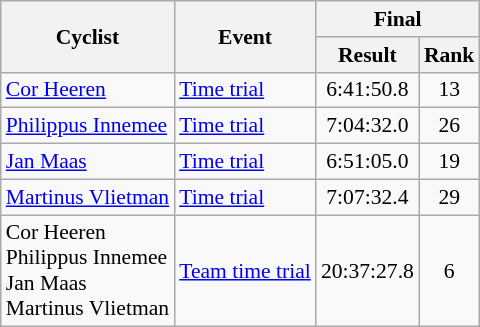<table class=wikitable style="font-size:90%">
<tr>
<th rowspan=2>Cyclist</th>
<th rowspan=2>Event</th>
<th colspan=2>Final</th>
</tr>
<tr>
<th>Result</th>
<th>Rank</th>
</tr>
<tr>
<td><a href='#'>Cor Heeren</a></td>
<td><a href='#'>Time trial</a></td>
<td align=center>6:41:50.8</td>
<td align=center>13</td>
</tr>
<tr>
<td><a href='#'>Philippus Innemee</a></td>
<td><a href='#'>Time trial</a></td>
<td align=center>7:04:32.0</td>
<td align=center>26</td>
</tr>
<tr>
<td><a href='#'>Jan Maas</a></td>
<td><a href='#'>Time trial</a></td>
<td align=center>6:51:05.0</td>
<td align=center>19</td>
</tr>
<tr>
<td><a href='#'>Martinus Vlietman</a></td>
<td><a href='#'>Time trial</a></td>
<td align=center>7:07:32.4</td>
<td align=center>29</td>
</tr>
<tr>
<td>Cor Heeren <br> Philippus Innemee <br> Jan Maas <br> Martinus Vlietman</td>
<td><a href='#'>Team time trial</a></td>
<td align=center>20:37:27.8</td>
<td align=center>6</td>
</tr>
</table>
